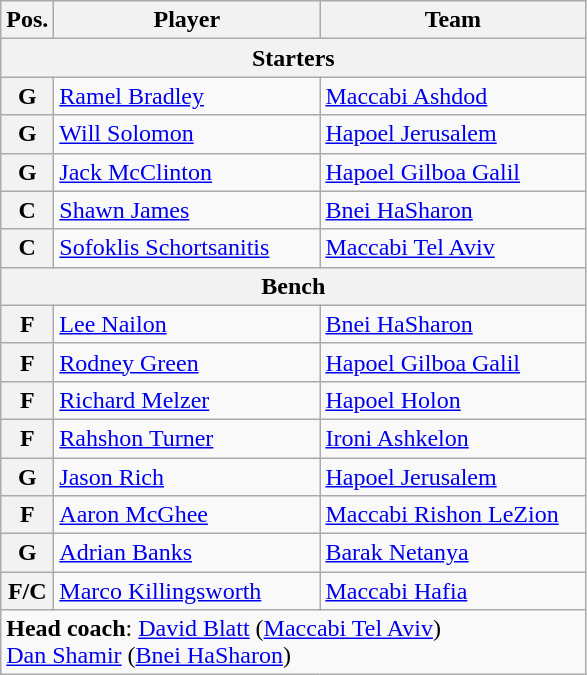<table class="wikitable">
<tr>
<th>Pos.</th>
<th width=170>Player</th>
<th width=170>Team</th>
</tr>
<tr>
<th colspan="3">Starters</th>
</tr>
<tr>
<th>G</th>
<td> <a href='#'>Ramel Bradley</a></td>
<td><a href='#'>Maccabi Ashdod</a></td>
</tr>
<tr>
<th>G</th>
<td> <a href='#'>Will Solomon</a></td>
<td><a href='#'>Hapoel Jerusalem</a></td>
</tr>
<tr>
<th>G</th>
<td> <a href='#'>Jack McClinton</a></td>
<td><a href='#'>Hapoel Gilboa Galil</a></td>
</tr>
<tr>
<th>C</th>
<td> <a href='#'>Shawn James</a></td>
<td><a href='#'>Bnei HaSharon</a></td>
</tr>
<tr>
<th>C</th>
<td> <a href='#'>Sofoklis Schortsanitis</a></td>
<td><a href='#'>Maccabi Tel Aviv</a></td>
</tr>
<tr>
<th colspan="3">Bench</th>
</tr>
<tr>
<th>F</th>
<td> <a href='#'>Lee Nailon</a></td>
<td><a href='#'>Bnei HaSharon</a></td>
</tr>
<tr>
<th>F</th>
<td> <a href='#'>Rodney Green</a></td>
<td><a href='#'>Hapoel Gilboa Galil</a></td>
</tr>
<tr>
<th>F</th>
<td> <a href='#'>Richard Melzer</a></td>
<td><a href='#'>Hapoel Holon</a></td>
</tr>
<tr>
<th>F</th>
<td> <a href='#'>Rahshon Turner</a></td>
<td><a href='#'>Ironi Ashkelon</a></td>
</tr>
<tr>
<th>G</th>
<td> <a href='#'>Jason Rich</a></td>
<td><a href='#'>Hapoel Jerusalem</a></td>
</tr>
<tr>
<th>F</th>
<td> <a href='#'>Aaron McGhee</a></td>
<td><a href='#'>Maccabi Rishon LeZion</a></td>
</tr>
<tr>
<th>G</th>
<td> <a href='#'>Adrian Banks</a></td>
<td><a href='#'>Barak Netanya</a></td>
</tr>
<tr>
<th>F/C</th>
<td> <a href='#'>Marco Killingsworth</a></td>
<td><a href='#'>Maccabi Hafia</a></td>
</tr>
<tr>
<td colspan="3"><strong>Head coach</strong>: <a href='#'>David Blatt</a> (<a href='#'>Maccabi Tel Aviv</a>)<br><a href='#'>Dan Shamir</a> (<a href='#'>Bnei HaSharon</a>)</td>
</tr>
</table>
